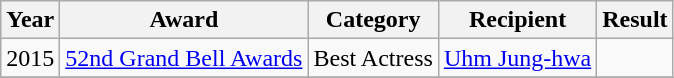<table class="wikitable sortable plainrowheaders" style="text-align:center;">
<tr>
<th>Year</th>
<th>Award</th>
<th>Category</th>
<th>Recipient</th>
<th>Result</th>
</tr>
<tr>
<td>2015</td>
<td><a href='#'>52nd Grand Bell Awards</a></td>
<td>Best Actress</td>
<td><a href='#'>Uhm Jung-hwa</a></td>
<td></td>
</tr>
<tr>
</tr>
</table>
